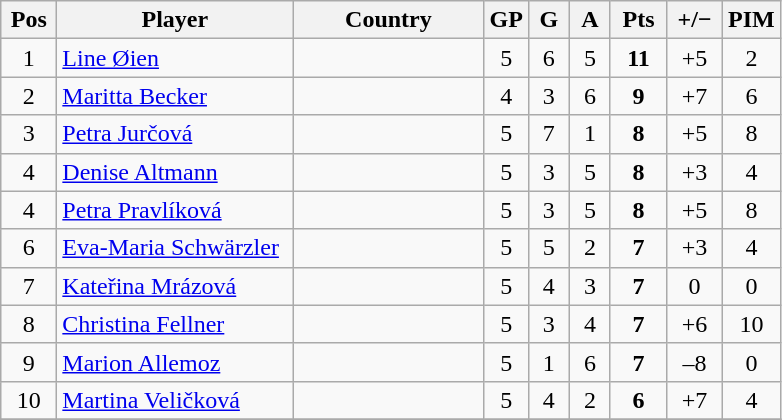<table class="wikitable sortable" style="text-align: center;">
<tr>
<th width=30>Pos</th>
<th width=150>Player</th>
<th width=120>Country</th>
<th width=20>GP</th>
<th width=20>G</th>
<th width=20>A</th>
<th width=30>Pts</th>
<th width=30>+/−</th>
<th width=30>PIM</th>
</tr>
<tr>
<td>1</td>
<td align=left><a href='#'>Line Øien</a></td>
<td align=left></td>
<td>5</td>
<td>6</td>
<td>5</td>
<td><strong>11</strong></td>
<td>+5</td>
<td>2</td>
</tr>
<tr>
<td>2</td>
<td align=left><a href='#'>Maritta Becker</a></td>
<td align=left></td>
<td>4</td>
<td>3</td>
<td>6</td>
<td><strong>9</strong></td>
<td>+7</td>
<td>6</td>
</tr>
<tr>
<td>3</td>
<td align=left><a href='#'>Petra Jurčová</a></td>
<td align=left></td>
<td>5</td>
<td>7</td>
<td>1</td>
<td><strong>8</strong></td>
<td>+5</td>
<td>8</td>
</tr>
<tr>
<td>4</td>
<td align=left><a href='#'>Denise Altmann</a></td>
<td align=left></td>
<td>5</td>
<td>3</td>
<td>5</td>
<td><strong>8</strong></td>
<td>+3</td>
<td>4</td>
</tr>
<tr>
<td>4</td>
<td align=left><a href='#'>Petra Pravlíková</a></td>
<td align=left></td>
<td>5</td>
<td>3</td>
<td>5</td>
<td><strong>8</strong></td>
<td>+5</td>
<td>8</td>
</tr>
<tr>
<td>6</td>
<td align=left><a href='#'>Eva-Maria Schwärzler</a></td>
<td align=left></td>
<td>5</td>
<td>5</td>
<td>2</td>
<td><strong>7</strong></td>
<td>+3</td>
<td>4</td>
</tr>
<tr>
<td>7</td>
<td align=left><a href='#'>Kateřina Mrázová</a></td>
<td align=left></td>
<td>5</td>
<td>4</td>
<td>3</td>
<td><strong>7</strong></td>
<td>0</td>
<td>0</td>
</tr>
<tr>
<td>8</td>
<td align=left><a href='#'>Christina Fellner</a></td>
<td align=left></td>
<td>5</td>
<td>3</td>
<td>4</td>
<td><strong>7</strong></td>
<td>+6</td>
<td>10</td>
</tr>
<tr>
<td>9</td>
<td align=left><a href='#'>Marion Allemoz</a></td>
<td align=left></td>
<td>5</td>
<td>1</td>
<td>6</td>
<td><strong>7</strong></td>
<td>–8</td>
<td>0</td>
</tr>
<tr>
<td>10</td>
<td align=left><a href='#'>Martina Veličková</a></td>
<td align=left></td>
<td>5</td>
<td>4</td>
<td>2</td>
<td><strong>6</strong></td>
<td>+7</td>
<td>4</td>
</tr>
<tr>
</tr>
</table>
